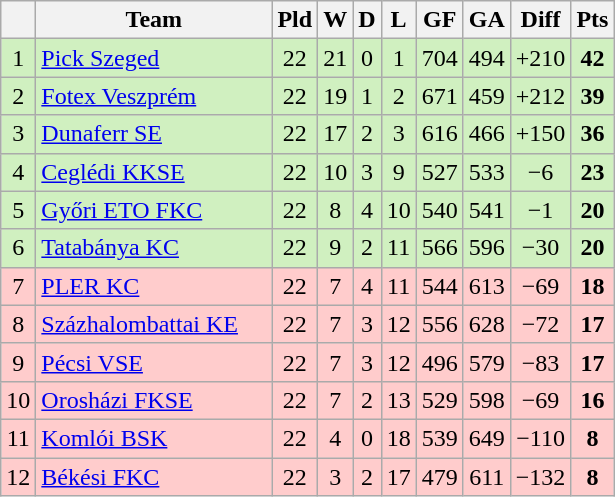<table class="wikitable sortable" style="text-align:center">
<tr>
<th></th>
<th width="150">Team</th>
<th>Pld</th>
<th>W</th>
<th>D</th>
<th>L</th>
<th>GF</th>
<th>GA</th>
<th>Diff</th>
<th>Pts</th>
</tr>
<tr style="background: #D0F0C0;">
<td>1</td>
<td align=left><a href='#'>Pick Szeged</a></td>
<td>22</td>
<td>21</td>
<td>0</td>
<td>1</td>
<td>704</td>
<td>494</td>
<td>+210</td>
<td><strong>42</strong></td>
</tr>
<tr style="background: #D0F0C0;">
<td>2</td>
<td align=left><a href='#'>Fotex Veszprém</a></td>
<td>22</td>
<td>19</td>
<td>1</td>
<td>2</td>
<td>671</td>
<td>459</td>
<td>+212</td>
<td><strong>39</strong></td>
</tr>
<tr style="background: #D0F0C0;">
<td>3</td>
<td align=left><a href='#'>Dunaferr SE</a></td>
<td>22</td>
<td>17</td>
<td>2</td>
<td>3</td>
<td>616</td>
<td>466</td>
<td>+150</td>
<td><strong>36</strong></td>
</tr>
<tr style="background: #D0F0C0;">
<td>4</td>
<td align=left><a href='#'>Ceglédi KKSE</a></td>
<td>22</td>
<td>10</td>
<td>3</td>
<td>9</td>
<td>527</td>
<td>533</td>
<td>−6</td>
<td><strong>23</strong></td>
</tr>
<tr style="background: #D0F0C0;">
<td>5</td>
<td align=left><a href='#'>Győri ETO FKC</a></td>
<td>22</td>
<td>8</td>
<td>4</td>
<td>10</td>
<td>540</td>
<td>541</td>
<td>−1</td>
<td><strong>20</strong></td>
</tr>
<tr style="background: #D0F0C0;">
<td>6</td>
<td align=left><a href='#'>Tatabánya KC</a></td>
<td>22</td>
<td>9</td>
<td>2</td>
<td>11</td>
<td>566</td>
<td>596</td>
<td>−30</td>
<td><strong>20</strong></td>
</tr>
<tr style="background: #FFCCCC;">
<td>7</td>
<td align=left><a href='#'>PLER KC</a></td>
<td>22</td>
<td>7</td>
<td>4</td>
<td>11</td>
<td>544</td>
<td>613</td>
<td>−69</td>
<td><strong>18</strong></td>
</tr>
<tr style="background: #FFCCCC;">
<td>8</td>
<td align=left><a href='#'>Százhalombattai KE</a></td>
<td>22</td>
<td>7</td>
<td>3</td>
<td>12</td>
<td>556</td>
<td>628</td>
<td>−72</td>
<td><strong>17</strong></td>
</tr>
<tr style="background: #FFCCCC;">
<td>9</td>
<td align=left><a href='#'>Pécsi VSE</a></td>
<td>22</td>
<td>7</td>
<td>3</td>
<td>12</td>
<td>496</td>
<td>579</td>
<td>−83</td>
<td><strong>17</strong></td>
</tr>
<tr style="background: #FFCCCC;">
<td>10</td>
<td align=left><a href='#'>Orosházi FKSE</a></td>
<td>22</td>
<td>7</td>
<td>2</td>
<td>13</td>
<td>529</td>
<td>598</td>
<td>−69</td>
<td><strong>16</strong></td>
</tr>
<tr style="background: #FFCCCC;">
<td>11</td>
<td align=left><a href='#'>Komlói BSK</a></td>
<td>22</td>
<td>4</td>
<td>0</td>
<td>18</td>
<td>539</td>
<td>649</td>
<td>−110</td>
<td><strong>8</strong></td>
</tr>
<tr style="background: #FFCCCC;">
<td>12</td>
<td align=left><a href='#'>Békési FKC</a></td>
<td>22</td>
<td>3</td>
<td>2</td>
<td>17</td>
<td>479</td>
<td>611</td>
<td>−132</td>
<td><strong>8</strong></td>
</tr>
</table>
